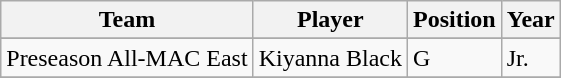<table class="wikitable" border="1">
<tr align=center>
<th style= >Team</th>
<th style= >Player</th>
<th style= >Position</th>
<th style= >Year</th>
</tr>
<tr align="center">
</tr>
<tr>
<td>Preseason All-MAC East</td>
<td>Kiyanna Black</td>
<td>G</td>
<td>Jr.</td>
</tr>
<tr>
</tr>
</table>
